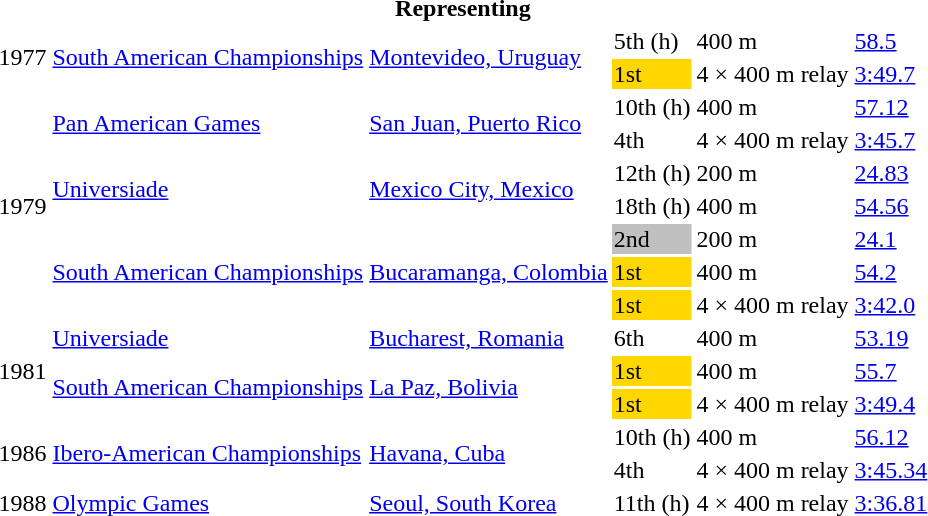<table>
<tr>
<th colspan="6">Representing </th>
</tr>
<tr>
<td rowspan=2>1977</td>
<td rowspan=2><a href='#'>South American Championships</a></td>
<td rowspan=2><a href='#'>Montevideo, Uruguay</a></td>
<td>5th (h)</td>
<td>400 m</td>
<td><a href='#'>58.5</a></td>
</tr>
<tr>
<td bgcolor=gold>1st</td>
<td>4 × 400 m relay</td>
<td><a href='#'>3:49.7</a></td>
</tr>
<tr>
<td rowspan=7>1979</td>
<td rowspan=2><a href='#'>Pan American Games</a></td>
<td rowspan=2><a href='#'>San Juan, Puerto Rico</a></td>
<td>10th (h)</td>
<td>400 m</td>
<td><a href='#'>57.12</a></td>
</tr>
<tr>
<td>4th</td>
<td>4 × 400 m relay</td>
<td><a href='#'>3:45.7</a></td>
</tr>
<tr>
<td rowspan=2><a href='#'>Universiade</a></td>
<td rowspan=2><a href='#'>Mexico City, Mexico</a></td>
<td>12th (h)</td>
<td>200 m</td>
<td><a href='#'>24.83</a></td>
</tr>
<tr>
<td>18th (h)</td>
<td>400 m</td>
<td><a href='#'>54.56</a></td>
</tr>
<tr>
<td rowspan=3><a href='#'>South American Championships</a></td>
<td rowspan=3><a href='#'>Bucaramanga, Colombia</a></td>
<td bgcolor=silver>2nd</td>
<td>200 m</td>
<td><a href='#'>24.1</a></td>
</tr>
<tr>
<td bgcolor=gold>1st</td>
<td>400 m</td>
<td><a href='#'>54.2</a></td>
</tr>
<tr>
<td bgcolor=gold>1st</td>
<td>4 × 400 m relay</td>
<td><a href='#'>3:42.0</a></td>
</tr>
<tr>
<td rowspan=3>1981</td>
<td><a href='#'>Universiade</a></td>
<td><a href='#'>Bucharest, Romania</a></td>
<td>6th</td>
<td>400 m</td>
<td><a href='#'>53.19</a></td>
</tr>
<tr>
<td rowspan=2><a href='#'>South American Championships</a></td>
<td rowspan=2><a href='#'>La Paz, Bolivia</a></td>
<td bgcolor=gold>1st</td>
<td>400 m</td>
<td><a href='#'>55.7</a></td>
</tr>
<tr>
<td bgcolor=gold>1st</td>
<td>4 × 400 m relay</td>
<td><a href='#'>3:49.4</a></td>
</tr>
<tr>
<td rowspan=2>1986</td>
<td rowspan=2><a href='#'>Ibero-American Championships</a></td>
<td rowspan=2><a href='#'>Havana, Cuba</a></td>
<td>10th (h)</td>
<td>400 m</td>
<td><a href='#'>56.12</a></td>
</tr>
<tr>
<td>4th</td>
<td>4 × 400 m relay</td>
<td><a href='#'>3:45.34</a></td>
</tr>
<tr>
<td>1988</td>
<td><a href='#'>Olympic Games</a></td>
<td><a href='#'>Seoul, South Korea</a></td>
<td>11th (h)</td>
<td>4 × 400 m relay</td>
<td><a href='#'>3:36.81</a></td>
</tr>
</table>
